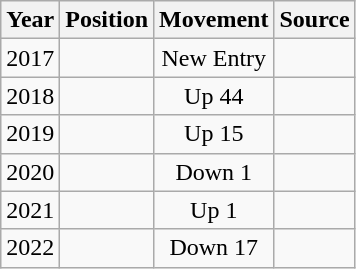<table class="wikitable" style="text-align: center;">
<tr>
<th>Year</th>
<th>Position</th>
<th>Movement</th>
<th>Source</th>
</tr>
<tr>
<td>2017</td>
<td></td>
<td>New Entry</td>
<td></td>
</tr>
<tr>
<td>2018</td>
<td></td>
<td>Up 44</td>
<td></td>
</tr>
<tr>
<td>2019</td>
<td></td>
<td>Up 15</td>
<td></td>
</tr>
<tr>
<td>2020</td>
<td></td>
<td>Down 1</td>
<td></td>
</tr>
<tr>
<td>2021</td>
<td></td>
<td>Up 1</td>
<td></td>
</tr>
<tr>
<td>2022</td>
<td></td>
<td>Down 17</td>
<td></td>
</tr>
</table>
